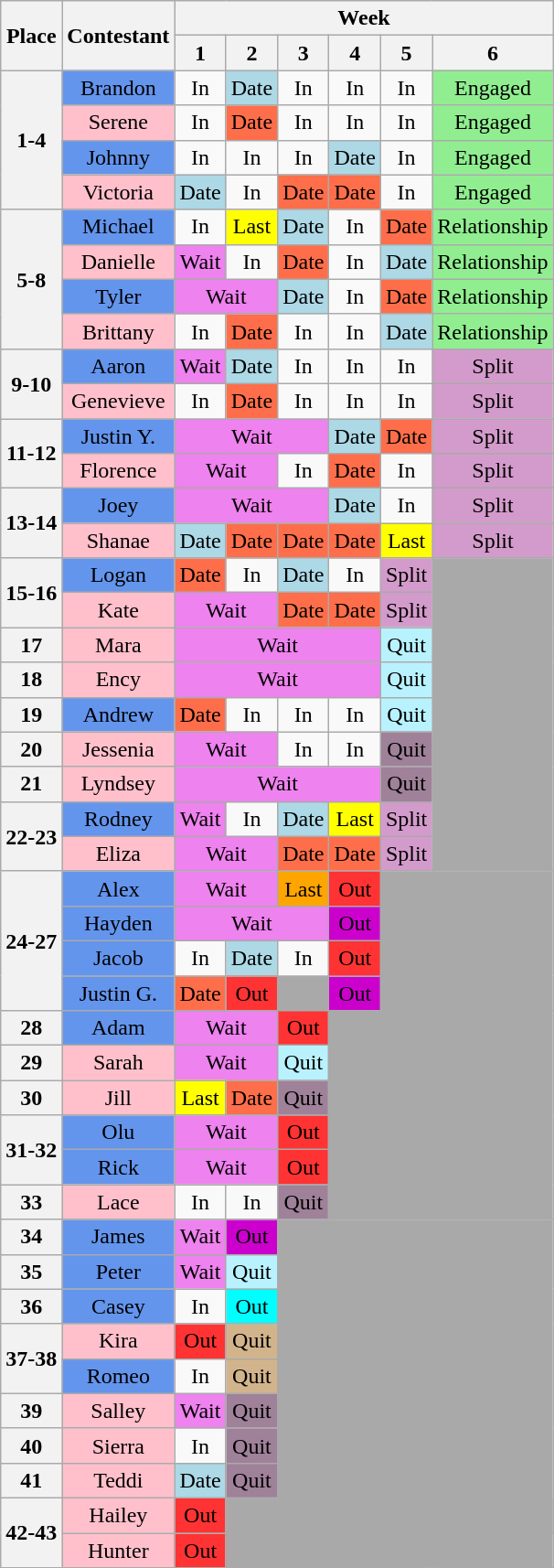<table class="wikitable" style="text-align:center">
<tr>
<th rowspan="2">Place</th>
<th rowspan="2">Contestant</th>
<th colspan="6">Week</th>
</tr>
<tr>
<th>1</th>
<th>2</th>
<th>3</th>
<th>4</th>
<th>5</th>
<th>6</th>
</tr>
<tr>
<th rowspan="4">1-4</th>
<td bgcolor="#6495ED">Brandon</td>
<td>In</td>
<td bgcolor="#ADD8E6">Date</td>
<td>In</td>
<td>In</td>
<td>In</td>
<td bgcolor="90EE90">Engaged</td>
</tr>
<tr>
<td bgcolor="#FFC0CB">Serene</td>
<td>In</td>
<td bgcolor="#FF6E4A">Date</td>
<td>In</td>
<td>In</td>
<td>In</td>
<td bgcolor="90EE90">Engaged</td>
</tr>
<tr>
<td bgcolor="#6495ED">Johnny</td>
<td>In</td>
<td>In</td>
<td>In</td>
<td bgcolor="#ADD8E6">Date</td>
<td>In</td>
<td bgcolor="90EE90">Engaged</td>
</tr>
<tr>
<td bgcolor="#FFC0CB">Victoria</td>
<td bgcolor="#ADD8E6">Date</td>
<td>In</td>
<td bgcolor="#FF6E4A">Date</td>
<td bgcolor="#FF6E4A">Date</td>
<td>In</td>
<td bgcolor="90EE90">Engaged</td>
</tr>
<tr>
<th rowspan="4">5-8</th>
<td bgcolor="#6495ED">Michael</td>
<td>In</td>
<td bgcolor="#FFFF00">Last</td>
<td bgcolor="#ADD8E6">Date</td>
<td>In</td>
<td bgcolor="#FF6E4A">Date</td>
<td bgcolor="90EE90">Relationship</td>
</tr>
<tr>
<td bgcolor="#FFC0CB">Danielle</td>
<td bgcolor="violet">Wait</td>
<td>In</td>
<td bgcolor="#FF6E4A">Date</td>
<td>In</td>
<td bgcolor="ADD8E6">Date</td>
<td bgcolor="90EE90">Relationship</td>
</tr>
<tr>
<td bgcolor="#6495ED">Tyler</td>
<td colspan="2" bgcolor="violet">Wait</td>
<td bgcolor="#ADD8E6">Date</td>
<td>In</td>
<td bgcolor="#FF6E4A">Date</td>
<td bgcolor="90EE90">Relationship</td>
</tr>
<tr>
<td bgcolor="#FFC0CB">Brittany</td>
<td>In</td>
<td bgcolor="#FF6E4A">Date</td>
<td>In</td>
<td>In</td>
<td bgcolor="ADD8E6">Date</td>
<td bgcolor="90EE90">Relationship</td>
</tr>
<tr>
<th rowspan="2">9-10</th>
<td bgcolor="#6495ED">Aaron</td>
<td bgcolor="violet">Wait</td>
<td bgcolor="#ADD8E6">Date</td>
<td>In</td>
<td>In</td>
<td>In</td>
<td bgcolor="#d39bcb">Split</td>
</tr>
<tr>
<td bgcolor="#FFC0CB">Genevieve</td>
<td>In</td>
<td bgcolor="#FF6E4A">Date</td>
<td>In</td>
<td>In</td>
<td>In</td>
<td bgcolor="#d39bcb">Split</td>
</tr>
<tr>
<th rowspan="2">11-12</th>
<td bgcolor="#6495ED">Justin Y.</td>
<td colspan="3" bgcolor="violet">Wait</td>
<td bgcolor="#ADD8E6">Date</td>
<td bgcolor="#FF6E4A">Date</td>
<td bgcolor="#d39bcb">Split</td>
</tr>
<tr>
<td bgcolor="#FFC0CB">Florence</td>
<td colspan="2" bgcolor="violet">Wait</td>
<td>In</td>
<td bgcolor="#FF6E4A">Date</td>
<td>In</td>
<td bgcolor="#d39bcb">Split</td>
</tr>
<tr>
<th rowspan="2">13-14</th>
<td bgcolor="#6495ED">Joey</td>
<td colspan="3" bgcolor="violet">Wait</td>
<td bgcolor="#ADD8E6">Date</td>
<td>In</td>
<td bgcolor="#d39bcb">Split</td>
</tr>
<tr>
<td bgcolor="#FFC0CB">Shanae</td>
<td bgcolor="#ADD8E6">Date</td>
<td bgcolor="#FF6E4A">Date</td>
<td bgcolor="#FF6E4A">Date</td>
<td bgcolor="#FF6E4A">Date</td>
<td bgcolor="#FFFF00">Last</td>
<td bgcolor="#d39bcb">Split</td>
</tr>
<tr>
<th rowspan="2">15-16</th>
<td bgcolor="#6495ED">Logan</td>
<td bgcolor="#FF6E4A">Date</td>
<td>In</td>
<td bgcolor="#ADD8E6">Date</td>
<td>In</td>
<td bgcolor="#d39bcb">Split</td>
<td rowspan="9" bgcolor="#A9A9A9"></td>
</tr>
<tr>
<td bgcolor="#FFC0CB">Kate</td>
<td colspan="2" bgcolor="violet">Wait</td>
<td bgcolor="#FF6E4A">Date</td>
<td bgcolor="#FF6E4A">Date</td>
<td bgcolor="#d39bcb">Split</td>
</tr>
<tr>
<th>17</th>
<td bgcolor="#FFC0CB">Mara</td>
<td colspan="4" bgcolor="violet">Wait</td>
<td bgcolor="#B9F2FF">Quit</td>
</tr>
<tr>
<th>18</th>
<td bgcolor="#FFC0CB">Ency</td>
<td colspan="4" bgcolor="violet">Wait</td>
<td bgcolor="#B9F2FF">Quit</td>
</tr>
<tr>
<th>19</th>
<td bgcolor="#6495ED">Andrew</td>
<td bgcolor="#FF6E4A">Date</td>
<td>In</td>
<td>In</td>
<td>In</td>
<td bgcolor="#B9F2FF">Quit</td>
</tr>
<tr>
<th>20</th>
<td bgcolor="#FFC0CB">Jessenia</td>
<td colspan="2" bgcolor="violet">Wait</td>
<td>In</td>
<td>In</td>
<td bgcolor="#9F8199">Quit</td>
</tr>
<tr>
<th>21</th>
<td bgcolor="#FFC0CB">Lyndsey</td>
<td colspan="4" bgcolor="violet">Wait</td>
<td bgcolor="#9F8199">Quit</td>
</tr>
<tr>
<th rowspan="2">22-23</th>
<td bgcolor="#6495ED">Rodney</td>
<td bgcolor="violet">Wait</td>
<td>In</td>
<td bgcolor="#ADD8E6">Date</td>
<td bgcolor="#FFFF00">Last</td>
<td bgcolor="#d39bcb">Split</td>
</tr>
<tr>
<td bgcolor="#FFC0CB">Eliza</td>
<td colspan="2" bgcolor="violet">Wait</td>
<td bgcolor="#FF6E4A">Date</td>
<td bgcolor="#FF6E4A">Date</td>
<td bgcolor="#d39bcb">Split</td>
</tr>
<tr>
<th rowspan="4">24-27</th>
<td bgcolor="#6495ED">Alex</td>
<td colspan="2" bgcolor="violet">Wait</td>
<td bgcolor="#FFA500">Last</td>
<td bgcolor="#FF3333">Out</td>
<td colspan="2" rowspan="4" bgcolor="#A9A9A9"></td>
</tr>
<tr>
<td bgcolor="#6495ED">Hayden</td>
<td colspan="3" bgcolor="violet">Wait</td>
<td bgcolor="CC00CC">Out</td>
</tr>
<tr>
<td bgcolor="#6495ED">Jacob</td>
<td>In</td>
<td bgcolor="#ADD8E6">Date</td>
<td>In</td>
<td bgcolor="#FF3333">Out</td>
</tr>
<tr>
<td bgcolor="#6495ED">Justin G.</td>
<td bgcolor="#FF6E4A">Date</td>
<td bgcolor="FF3333">Out</td>
<td bgcolor="#A9A9A9"></td>
<td bgcolor="CC00CC">Out</td>
</tr>
<tr>
<th>28</th>
<td bgcolor="#6495ED">Adam</td>
<td colspan="2" bgcolor="violet">Wait</td>
<td bgcolor="#FF3333">Out</td>
<td colspan="3" rowspan="6" bgcolor="#A9A9A9"></td>
</tr>
<tr>
<th>29</th>
<td bgcolor="#FFC0CB">Sarah</td>
<td colspan="2" bgcolor="violet">Wait</td>
<td bgcolor="#B9F2FF">Quit</td>
</tr>
<tr>
<th>30</th>
<td bgcolor="#FFC0CB">Jill</td>
<td bgcolor="#FFFF00">Last</td>
<td bgcolor="#FF6E4A">Date</td>
<td bgcolor="#9F8199">Quit</td>
</tr>
<tr>
<th rowspan="2">31-32</th>
<td bgcolor="#6495ED">Olu</td>
<td colspan="2" bgcolor="violet">Wait</td>
<td bgcolor="#FF3333">Out</td>
</tr>
<tr>
<td bgcolor="#6495ED">Rick</td>
<td colspan="2" bgcolor="violet">Wait</td>
<td bgcolor="#FF3333">Out</td>
</tr>
<tr>
<th>33</th>
<td bgcolor="#FFC0CB">Lace</td>
<td>In</td>
<td>In</td>
<td bgcolor="#9F8199">Quit</td>
</tr>
<tr>
<th>34</th>
<td bgcolor="#6495ED">James</td>
<td bgcolor="violet">Wait</td>
<td bgcolor="CC00CC">Out</td>
<td colspan="4" rowspan="9" bgcolor="#A9A9A9"></td>
</tr>
<tr>
<th>35</th>
<td bgcolor="#6495ED">Peter</td>
<td bgcolor="violet">Wait</td>
<td bgcolor="B9F2FF">Quit</td>
</tr>
<tr>
<th>36</th>
<td bgcolor="#6495ED">Casey</td>
<td>In</td>
<td bgcolor="00ffff">Out</td>
</tr>
<tr>
<th rowspan="2">37-38</th>
<td bgcolor="#FFC0CB">Kira</td>
<td bgcolor="#FF3333">Out</td>
<td bgcolor="tan">Quit</td>
</tr>
<tr>
<td bgcolor="#6495ED">Romeo</td>
<td>In</td>
<td bgcolor="tan">Quit</td>
</tr>
<tr>
<th>39</th>
<td bgcolor="#FFC0CB">Salley</td>
<td bgcolor="violet">Wait</td>
<td bgcolor="#9F8199">Quit</td>
</tr>
<tr>
<th>40</th>
<td bgcolor="#FFC0CB">Sierra</td>
<td>In</td>
<td bgcolor="#9F8199">Quit</td>
</tr>
<tr>
<th>41</th>
<td bgcolor="#FFC0CB">Teddi</td>
<td bgcolor="#ADD8E6">Date</td>
<td bgcolor="#9F8199">Quit</td>
</tr>
<tr>
<th rowspan="2">42-43</th>
<td bgcolor="#FFC0CB">Hailey</td>
<td bgcolor="#FF3333">Out</td>
<td colspan="5" rowspan="2" bgcolor="#A9A9A9"></td>
</tr>
<tr>
<td bgcolor="#FFC0CB">Hunter</td>
<td bgcolor="#FF3333">Out</td>
</tr>
</table>
